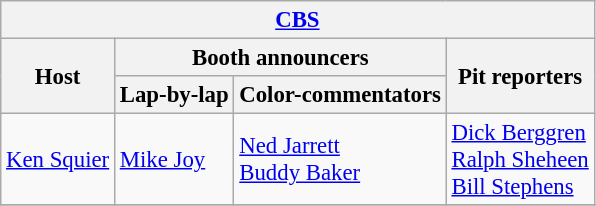<table class="wikitable" style="font-size: 95%">
<tr>
<th colspan=4><a href='#'>CBS</a></th>
</tr>
<tr>
<th rowspan=2>Host</th>
<th colspan=2>Booth announcers</th>
<th rowspan=2>Pit reporters</th>
</tr>
<tr>
<th><strong>Lap-by-lap</strong></th>
<th><strong>Color-commentators</strong></th>
</tr>
<tr>
<td><a href='#'>Ken Squier</a></td>
<td><a href='#'>Mike Joy</a></td>
<td><a href='#'>Ned Jarrett</a> <br> <a href='#'>Buddy Baker</a></td>
<td><a href='#'>Dick Berggren</a> <br> <a href='#'>Ralph Sheheen</a> <br> <a href='#'>Bill Stephens</a></td>
</tr>
<tr>
</tr>
</table>
